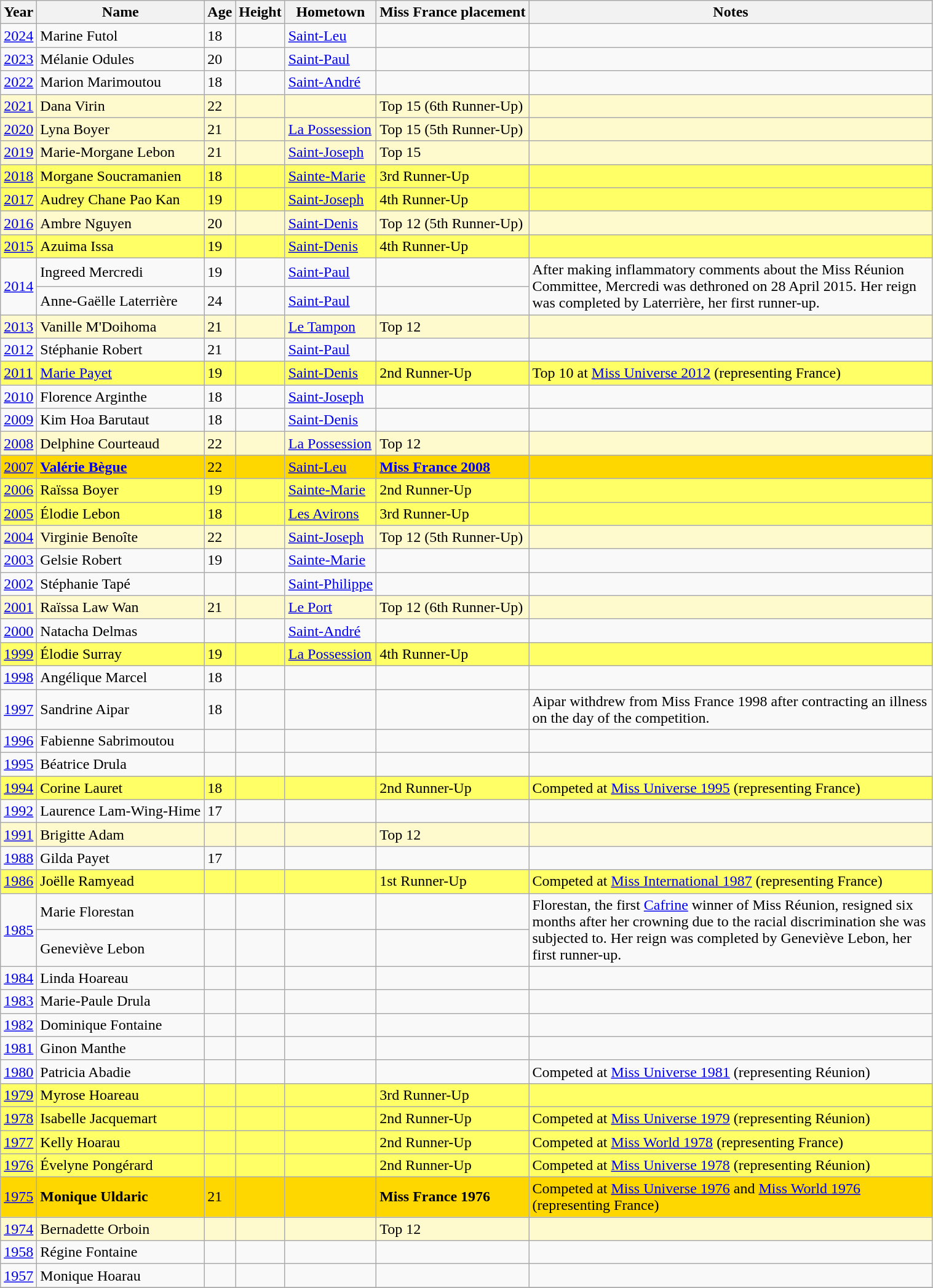<table class="wikitable sortable">
<tr>
<th>Year</th>
<th>Name</th>
<th>Age</th>
<th>Height</th>
<th>Hometown</th>
<th>Miss France placement</th>
<th width=430>Notes</th>
</tr>
<tr>
<td><a href='#'>2024</a></td>
<td>Marine Futol</td>
<td>18</td>
<td></td>
<td><a href='#'>Saint-Leu</a></td>
<td></td>
<td></td>
</tr>
<tr>
<td><a href='#'>2023</a></td>
<td>Mélanie Odules</td>
<td>20</td>
<td></td>
<td><a href='#'>Saint-Paul</a></td>
<td></td>
<td></td>
</tr>
<tr>
<td><a href='#'>2022</a></td>
<td>Marion Marimoutou</td>
<td>18</td>
<td></td>
<td><a href='#'>Saint-André</a></td>
<td></td>
<td></td>
</tr>
<tr bgcolor=#FFFACD>
<td><a href='#'>2021</a></td>
<td>Dana Virin</td>
<td>22</td>
<td></td>
<td></td>
<td>Top 15 (6th Runner-Up)</td>
<td></td>
</tr>
<tr bgcolor=#FFFACD>
<td><a href='#'>2020</a></td>
<td>Lyna Boyer</td>
<td>21</td>
<td></td>
<td><a href='#'>La Possession</a></td>
<td>Top 15 (5th Runner-Up)</td>
<td></td>
</tr>
<tr bgcolor=#FFFACD>
<td><a href='#'>2019</a></td>
<td>Marie-Morgane Lebon</td>
<td>21</td>
<td></td>
<td><a href='#'>Saint-Joseph</a></td>
<td>Top 15</td>
<td></td>
</tr>
<tr bgcolor=#FFFF66>
<td><a href='#'>2018</a></td>
<td>Morgane Soucramanien</td>
<td>18</td>
<td></td>
<td><a href='#'>Sainte-Marie</a></td>
<td>3rd Runner-Up</td>
<td></td>
</tr>
<tr bgcolor=#FFFF66>
<td><a href='#'>2017</a></td>
<td>Audrey Chane Pao Kan</td>
<td>19</td>
<td></td>
<td><a href='#'>Saint-Joseph</a></td>
<td>4th Runner-Up</td>
<td></td>
</tr>
<tr bgcolor=#FFFACD>
<td><a href='#'>2016</a></td>
<td>Ambre Nguyen</td>
<td>20</td>
<td></td>
<td><a href='#'>Saint-Denis</a></td>
<td>Top 12 (5th Runner-Up)</td>
<td></td>
</tr>
<tr bgcolor=#FFFF66>
<td><a href='#'>2015</a></td>
<td>Azuima Issa</td>
<td>19</td>
<td></td>
<td><a href='#'>Saint-Denis</a></td>
<td>4th Runner-Up</td>
<td></td>
</tr>
<tr>
<td rowspan=2><a href='#'>2014</a></td>
<td>Ingreed Mercredi</td>
<td>19</td>
<td></td>
<td><a href='#'>Saint-Paul</a></td>
<td></td>
<td rowspan=2>After making inflammatory comments about the Miss Réunion Committee, Mercredi was dethroned on 28 April 2015. Her reign was completed by Laterrière, her first runner-up.</td>
</tr>
<tr>
<td>Anne-Gaëlle Laterrière</td>
<td>24</td>
<td></td>
<td><a href='#'>Saint-Paul</a></td>
<td></td>
</tr>
<tr bgcolor=#FFFACD>
<td><a href='#'>2013</a></td>
<td>Vanille M'Doihoma</td>
<td>21</td>
<td></td>
<td><a href='#'>Le Tampon</a></td>
<td>Top 12</td>
<td></td>
</tr>
<tr>
<td><a href='#'>2012</a></td>
<td>Stéphanie Robert</td>
<td>21</td>
<td></td>
<td><a href='#'>Saint-Paul</a></td>
<td></td>
<td></td>
</tr>
<tr bgcolor=#FFFF66>
<td><a href='#'>2011</a></td>
<td><a href='#'>Marie Payet</a></td>
<td>19</td>
<td></td>
<td><a href='#'>Saint-Denis</a></td>
<td>2nd Runner-Up</td>
<td>Top 10 at <a href='#'>Miss Universe 2012</a> (representing France)</td>
</tr>
<tr>
<td><a href='#'>2010</a></td>
<td>Florence Arginthe</td>
<td>18</td>
<td></td>
<td><a href='#'>Saint-Joseph</a></td>
<td></td>
<td></td>
</tr>
<tr>
<td><a href='#'>2009</a></td>
<td>Kim Hoa Barutaut</td>
<td>18</td>
<td></td>
<td><a href='#'>Saint-Denis</a></td>
<td></td>
<td></td>
</tr>
<tr bgcolor=#FFFACD>
<td><a href='#'>2008</a></td>
<td>Delphine Courteaud</td>
<td>22</td>
<td></td>
<td><a href='#'>La Possession</a></td>
<td>Top 12</td>
<td></td>
</tr>
<tr bgcolor=gold>
<td><a href='#'>2007</a></td>
<td><strong><a href='#'>Valérie Bègue</a></strong></td>
<td>22</td>
<td></td>
<td><a href='#'>Saint-Leu</a></td>
<td><strong><a href='#'>Miss France 2008</a></strong></td>
<td></td>
</tr>
<tr bgcolor=#FFFF66>
<td><a href='#'>2006</a></td>
<td>Raïssa Boyer</td>
<td>19</td>
<td></td>
<td><a href='#'>Sainte-Marie</a></td>
<td>2nd Runner-Up</td>
<td></td>
</tr>
<tr bgcolor=#FFFF66>
<td><a href='#'>2005</a></td>
<td>Élodie Lebon</td>
<td>18</td>
<td></td>
<td><a href='#'>Les Avirons</a></td>
<td>3rd Runner-Up</td>
<td></td>
</tr>
<tr bgcolor=#FFFACD>
<td><a href='#'>2004</a></td>
<td>Virginie Benoîte</td>
<td>22</td>
<td></td>
<td><a href='#'>Saint-Joseph</a></td>
<td>Top 12 (5th Runner-Up)</td>
<td></td>
</tr>
<tr>
<td><a href='#'>2003</a></td>
<td>Gelsie Robert</td>
<td>19</td>
<td></td>
<td><a href='#'>Sainte-Marie</a></td>
<td></td>
<td></td>
</tr>
<tr>
<td><a href='#'>2002</a></td>
<td>Stéphanie Tapé</td>
<td></td>
<td></td>
<td><a href='#'>Saint-Philippe</a></td>
<td></td>
<td></td>
</tr>
<tr bgcolor=#FFFACD>
<td><a href='#'>2001</a></td>
<td>Raïssa Law Wan</td>
<td>21</td>
<td></td>
<td><a href='#'>Le Port</a></td>
<td>Top 12 (6th Runner-Up)</td>
<td></td>
</tr>
<tr>
<td><a href='#'>2000</a></td>
<td>Natacha Delmas</td>
<td></td>
<td></td>
<td><a href='#'>Saint-André</a></td>
<td></td>
<td></td>
</tr>
<tr bgcolor=#FFFF66>
<td><a href='#'>1999</a></td>
<td>Élodie Surray</td>
<td>19</td>
<td></td>
<td><a href='#'>La Possession</a></td>
<td>4th Runner-Up</td>
<td></td>
</tr>
<tr>
<td><a href='#'>1998</a></td>
<td>Angélique Marcel</td>
<td>18</td>
<td></td>
<td></td>
<td></td>
<td></td>
</tr>
<tr>
<td><a href='#'>1997</a></td>
<td>Sandrine Aipar</td>
<td>18</td>
<td></td>
<td></td>
<td></td>
<td>Aipar withdrew from Miss France 1998 after contracting an illness on the day of the competition.</td>
</tr>
<tr>
<td><a href='#'>1996</a></td>
<td>Fabienne Sabrimoutou</td>
<td></td>
<td></td>
<td></td>
<td></td>
<td></td>
</tr>
<tr>
<td><a href='#'>1995</a></td>
<td>Béatrice Drula</td>
<td></td>
<td></td>
<td></td>
<td></td>
<td></td>
</tr>
<tr bgcolor=#FFFF66>
<td><a href='#'>1994</a></td>
<td>Corine Lauret</td>
<td>18</td>
<td></td>
<td></td>
<td>2nd Runner-Up</td>
<td>Competed at <a href='#'>Miss Universe 1995</a> (representing France)</td>
</tr>
<tr>
<td><a href='#'>1992</a></td>
<td>Laurence Lam-Wing-Hime</td>
<td>17</td>
<td></td>
<td></td>
<td></td>
<td></td>
</tr>
<tr bgcolor=#FFFACD>
<td><a href='#'>1991</a></td>
<td>Brigitte Adam</td>
<td></td>
<td></td>
<td></td>
<td>Top 12</td>
<td></td>
</tr>
<tr>
<td><a href='#'>1988</a></td>
<td>Gilda Payet</td>
<td>17</td>
<td></td>
<td></td>
<td></td>
<td></td>
</tr>
<tr bgcolor=#FFFF66>
<td><a href='#'>1986</a></td>
<td>Joëlle Ramyead</td>
<td></td>
<td></td>
<td></td>
<td>1st Runner-Up</td>
<td>Competed at <a href='#'>Miss International 1987</a> (representing France)</td>
</tr>
<tr>
<td rowspan=2><a href='#'>1985</a></td>
<td>Marie Florestan</td>
<td></td>
<td></td>
<td></td>
<td></td>
<td rowspan=2>Florestan, the first <a href='#'>Cafrine</a> winner of Miss Réunion, resigned six months after her crowning due to the racial discrimination she was subjected to. Her reign was completed by Geneviève Lebon, her first runner-up.</td>
</tr>
<tr>
<td>Geneviève Lebon</td>
<td></td>
<td></td>
<td></td>
<td></td>
</tr>
<tr>
<td><a href='#'>1984</a></td>
<td>Linda Hoareau</td>
<td></td>
<td></td>
<td></td>
<td></td>
<td></td>
</tr>
<tr>
<td><a href='#'>1983</a></td>
<td>Marie-Paule Drula</td>
<td></td>
<td></td>
<td></td>
<td></td>
<td></td>
</tr>
<tr>
<td><a href='#'>1982</a></td>
<td>Dominique Fontaine</td>
<td></td>
<td></td>
<td></td>
<td></td>
<td></td>
</tr>
<tr>
<td><a href='#'>1981</a></td>
<td>Ginon Manthe</td>
<td></td>
<td></td>
<td></td>
<td></td>
<td></td>
</tr>
<tr>
<td><a href='#'>1980</a></td>
<td>Patricia Abadie</td>
<td></td>
<td></td>
<td></td>
<td></td>
<td>Competed at <a href='#'>Miss Universe 1981</a> (representing Réunion)</td>
</tr>
<tr bgcolor=#FFFF66>
<td><a href='#'>1979</a></td>
<td>Myrose Hoareau</td>
<td></td>
<td></td>
<td></td>
<td>3rd Runner-Up</td>
<td></td>
</tr>
<tr bgcolor=#FFFF66>
<td><a href='#'>1978</a></td>
<td>Isabelle Jacquemart</td>
<td></td>
<td></td>
<td></td>
<td>2nd Runner-Up</td>
<td>Competed at <a href='#'>Miss Universe 1979</a> (representing Réunion)</td>
</tr>
<tr bgcolor=#FFFF66>
<td><a href='#'>1977</a></td>
<td>Kelly Hoarau</td>
<td></td>
<td></td>
<td></td>
<td>2nd Runner-Up</td>
<td>Competed at <a href='#'>Miss World 1978</a> (representing France)</td>
</tr>
<tr bgcolor=#FFFF66>
<td><a href='#'>1976</a></td>
<td>Évelyne Pongérard</td>
<td></td>
<td></td>
<td></td>
<td>2nd Runner-Up</td>
<td>Competed at <a href='#'>Miss Universe 1978</a> (representing Réunion)</td>
</tr>
<tr bgcolor=gold>
<td><a href='#'>1975</a></td>
<td><strong>Monique Uldaric</strong></td>
<td>21</td>
<td></td>
<td></td>
<td><strong>Miss France 1976</strong></td>
<td>Competed at <a href='#'>Miss Universe 1976</a> and <a href='#'>Miss World 1976</a> (representing France)</td>
</tr>
<tr bgcolor=#FFFACD>
<td><a href='#'>1974</a></td>
<td>Bernadette Orboin</td>
<td></td>
<td></td>
<td></td>
<td>Top 12</td>
<td></td>
</tr>
<tr>
<td><a href='#'>1958</a></td>
<td>Régine Fontaine</td>
<td></td>
<td></td>
<td></td>
<td></td>
<td></td>
</tr>
<tr>
<td><a href='#'>1957</a></td>
<td>Monique Hoarau</td>
<td></td>
<td></td>
<td></td>
<td></td>
<td></td>
</tr>
<tr>
</tr>
</table>
